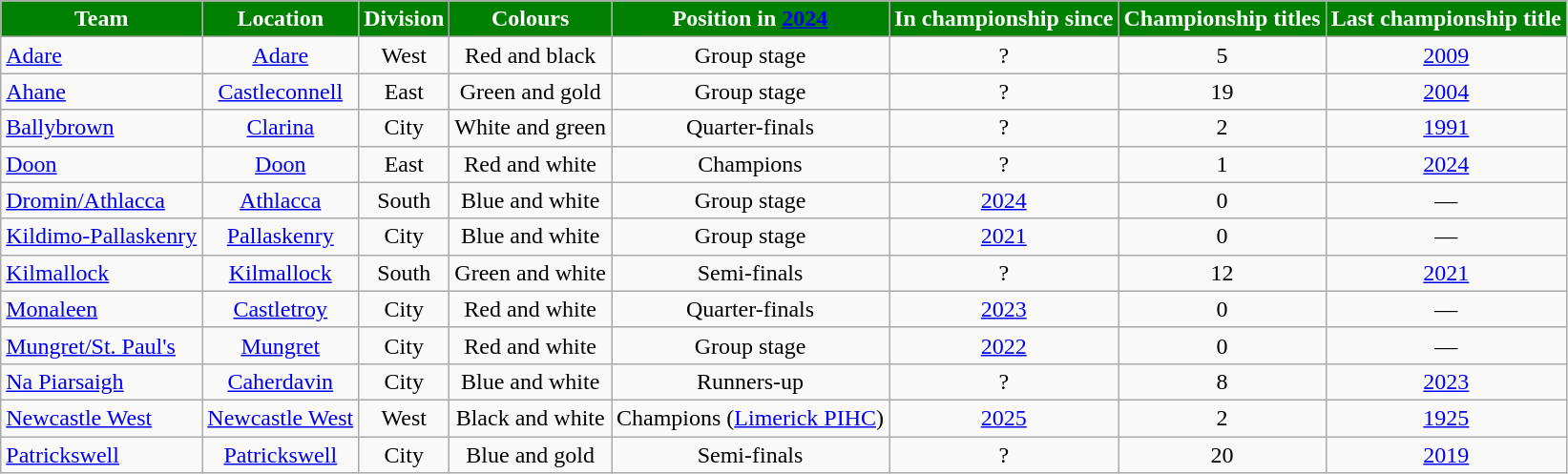<table class="wikitable sortable" style="text-align:center">
<tr>
<th style="background:green;color:white">Team</th>
<th style="background:green;color:white">Location</th>
<th style="background:green;color:white">Division</th>
<th style="background:green;color:white">Colours</th>
<th style="background:green;color:white">Position in <a href='#'>2024</a></th>
<th style="background:green;color:white">In championship since</th>
<th style="background:green;color:white">Championship titles</th>
<th style="background:green;color:white">Last championship title</th>
</tr>
<tr>
<td style="text-align:left"> <a href='#'>Adare</a></td>
<td><a href='#'>Adare</a></td>
<td>West</td>
<td>Red and black</td>
<td>Group stage</td>
<td>?</td>
<td>5</td>
<td><a href='#'>2009</a></td>
</tr>
<tr>
<td style="text-align:left"> <a href='#'>Ahane</a></td>
<td><a href='#'>Castleconnell</a></td>
<td>East</td>
<td>Green and gold</td>
<td>Group stage</td>
<td>?</td>
<td>19</td>
<td><a href='#'>2004</a></td>
</tr>
<tr>
<td style="text-align:left"> <a href='#'>Ballybrown</a></td>
<td><a href='#'>Clarina</a></td>
<td>City</td>
<td>White and green</td>
<td>Quarter-finals</td>
<td>?</td>
<td>2</td>
<td><a href='#'>1991</a></td>
</tr>
<tr>
<td style="text-align:left"> <a href='#'> Doon</a></td>
<td><a href='#'>Doon</a></td>
<td>East</td>
<td>Red and white</td>
<td>Champions</td>
<td>?</td>
<td>1</td>
<td><a href='#'>2024</a></td>
</tr>
<tr>
<td style="text-align:left"> <a href='#'>Dromin/Athlacca</a></td>
<td><a href='#'>Athlacca</a></td>
<td>South</td>
<td>Blue and white</td>
<td>Group stage</td>
<td><a href='#'>2024</a></td>
<td>0</td>
<td>—</td>
</tr>
<tr>
<td style="text-align:left"> <a href='#'>Kildimo-Pallaskenry</a></td>
<td><a href='#'>Pallaskenry</a></td>
<td>City</td>
<td>Blue and white</td>
<td>Group stage</td>
<td><a href='#'>2021</a></td>
<td>0</td>
<td>—</td>
</tr>
<tr>
<td style="text-align:left"> <a href='#'>Kilmallock</a></td>
<td><a href='#'>Kilmallock</a></td>
<td>South</td>
<td>Green and white</td>
<td>Semi-finals</td>
<td>?</td>
<td>12</td>
<td><a href='#'>2021</a></td>
</tr>
<tr>
<td style="text-align:left"> <a href='#'>Monaleen</a></td>
<td><a href='#'>Castletroy</a></td>
<td>City</td>
<td>Red and white</td>
<td>Quarter-finals</td>
<td><a href='#'>2023</a></td>
<td>0</td>
<td>—</td>
</tr>
<tr>
<td style="text-align:left"> <a href='#'>Mungret/St. Paul's</a></td>
<td><a href='#'>Mungret</a></td>
<td>City</td>
<td>Red and white</td>
<td>Group stage</td>
<td><a href='#'>2022</a></td>
<td>0</td>
<td>—</td>
</tr>
<tr>
<td style="text-align:left"> <a href='#'>Na Piarsaigh</a></td>
<td><a href='#'>Caherdavin</a></td>
<td>City</td>
<td>Blue and white</td>
<td>Runners-up</td>
<td>?</td>
<td>8</td>
<td><a href='#'>2023</a></td>
</tr>
<tr>
<td style="text-align:left"> <a href='#'>Newcastle West</a></td>
<td><a href='#'>Newcastle West</a></td>
<td>West</td>
<td>Black and white</td>
<td>Champions (<a href='#'>Limerick PIHC</a>)</td>
<td><a href='#'>2025</a></td>
<td>2</td>
<td><a href='#'>1925</a></td>
</tr>
<tr>
<td style="text-align:left"> <a href='#'>Patrickswell</a></td>
<td><a href='#'>Patrickswell</a></td>
<td>City</td>
<td>Blue and gold</td>
<td>Semi-finals</td>
<td>?</td>
<td>20</td>
<td><a href='#'>2019</a></td>
</tr>
</table>
